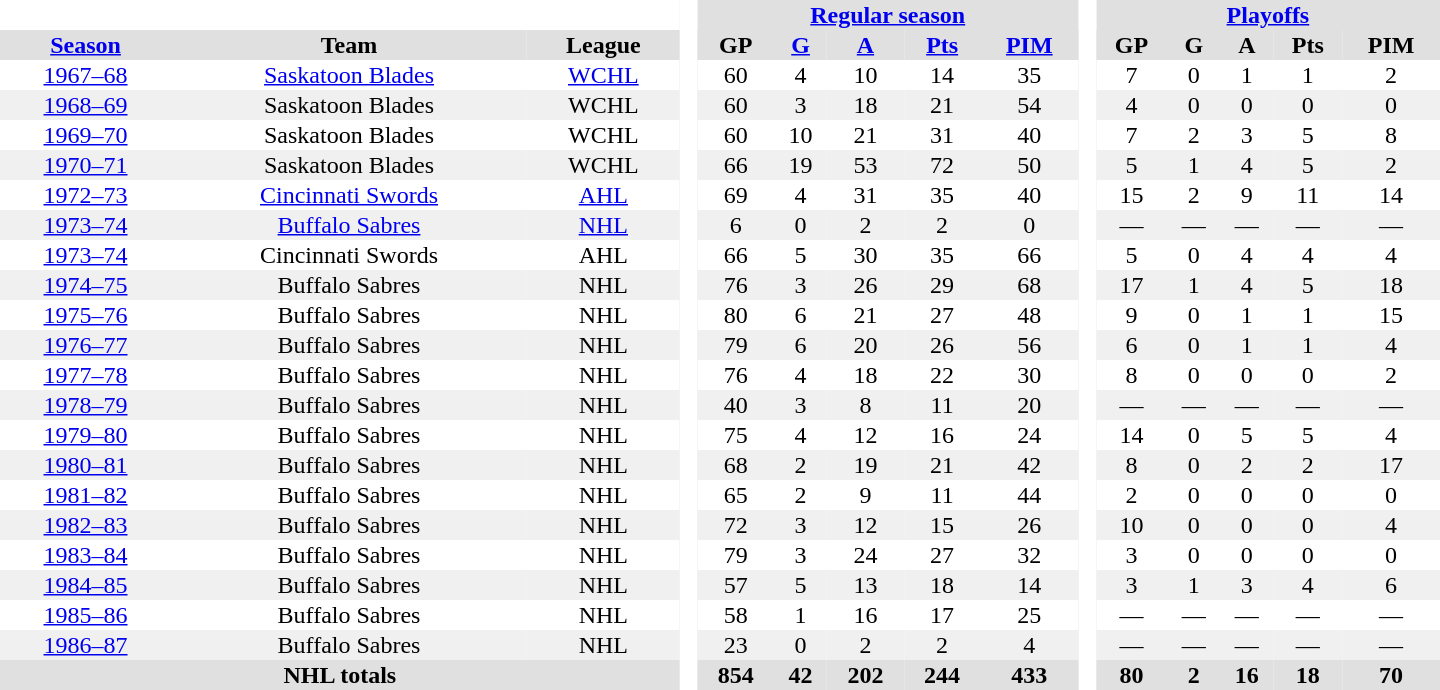<table border="0" cellpadding="1" cellspacing="0" style="text-align:center; width:60em">
<tr bgcolor="#e0e0e0">
<th colspan="3" bgcolor="#ffffff"> </th>
<th rowspan="99" bgcolor="#ffffff"> </th>
<th colspan="5"><a href='#'>Regular season</a></th>
<th rowspan="99" bgcolor="#ffffff"> </th>
<th colspan="5"><a href='#'>Playoffs</a></th>
</tr>
<tr bgcolor="#e0e0e0">
<th><a href='#'>Season</a></th>
<th>Team</th>
<th>League</th>
<th>GP</th>
<th><a href='#'>G</a></th>
<th><a href='#'>A</a></th>
<th><a href='#'>Pts</a></th>
<th><a href='#'>PIM</a></th>
<th>GP</th>
<th>G</th>
<th>A</th>
<th>Pts</th>
<th>PIM</th>
</tr>
<tr>
<td><a href='#'>1967–68</a></td>
<td><a href='#'>Saskatoon Blades</a></td>
<td><a href='#'>WCHL</a></td>
<td>60</td>
<td>4</td>
<td>10</td>
<td>14</td>
<td>35</td>
<td>7</td>
<td>0</td>
<td>1</td>
<td>1</td>
<td>2</td>
</tr>
<tr bgcolor="#f0f0f0">
<td><a href='#'>1968–69</a></td>
<td>Saskatoon Blades</td>
<td>WCHL</td>
<td>60</td>
<td>3</td>
<td>18</td>
<td>21</td>
<td>54</td>
<td>4</td>
<td>0</td>
<td>0</td>
<td>0</td>
<td>0</td>
</tr>
<tr>
<td><a href='#'>1969–70</a></td>
<td>Saskatoon Blades</td>
<td>WCHL</td>
<td>60</td>
<td>10</td>
<td>21</td>
<td>31</td>
<td>40</td>
<td>7</td>
<td>2</td>
<td>3</td>
<td>5</td>
<td>8</td>
</tr>
<tr bgcolor="#f0f0f0">
<td><a href='#'>1970–71</a></td>
<td>Saskatoon Blades</td>
<td>WCHL</td>
<td>66</td>
<td>19</td>
<td>53</td>
<td>72</td>
<td>50</td>
<td>5</td>
<td>1</td>
<td>4</td>
<td>5</td>
<td>2</td>
</tr>
<tr>
<td><a href='#'>1972–73</a></td>
<td><a href='#'>Cincinnati Swords</a></td>
<td><a href='#'>AHL</a></td>
<td>69</td>
<td>4</td>
<td>31</td>
<td>35</td>
<td>40</td>
<td>15</td>
<td>2</td>
<td>9</td>
<td>11</td>
<td>14</td>
</tr>
<tr bgcolor="#f0f0f0">
<td><a href='#'>1973–74</a></td>
<td><a href='#'>Buffalo Sabres</a></td>
<td><a href='#'>NHL</a></td>
<td>6</td>
<td>0</td>
<td>2</td>
<td>2</td>
<td>0</td>
<td>—</td>
<td>—</td>
<td>—</td>
<td>—</td>
<td>—</td>
</tr>
<tr>
<td><a href='#'>1973–74</a></td>
<td>Cincinnati Swords</td>
<td>AHL</td>
<td>66</td>
<td>5</td>
<td>30</td>
<td>35</td>
<td>66</td>
<td>5</td>
<td>0</td>
<td>4</td>
<td>4</td>
<td>4</td>
</tr>
<tr bgcolor="#f0f0f0">
<td><a href='#'>1974–75</a></td>
<td>Buffalo Sabres</td>
<td>NHL</td>
<td>76</td>
<td>3</td>
<td>26</td>
<td>29</td>
<td>68</td>
<td>17</td>
<td>1</td>
<td>4</td>
<td>5</td>
<td>18</td>
</tr>
<tr>
<td><a href='#'>1975–76</a></td>
<td>Buffalo Sabres</td>
<td>NHL</td>
<td>80</td>
<td>6</td>
<td>21</td>
<td>27</td>
<td>48</td>
<td>9</td>
<td>0</td>
<td>1</td>
<td>1</td>
<td>15</td>
</tr>
<tr bgcolor="#f0f0f0">
<td><a href='#'>1976–77</a></td>
<td>Buffalo Sabres</td>
<td>NHL</td>
<td>79</td>
<td>6</td>
<td>20</td>
<td>26</td>
<td>56</td>
<td>6</td>
<td>0</td>
<td>1</td>
<td>1</td>
<td>4</td>
</tr>
<tr>
<td><a href='#'>1977–78</a></td>
<td>Buffalo Sabres</td>
<td>NHL</td>
<td>76</td>
<td>4</td>
<td>18</td>
<td>22</td>
<td>30</td>
<td>8</td>
<td>0</td>
<td>0</td>
<td>0</td>
<td>2</td>
</tr>
<tr bgcolor="#f0f0f0">
<td><a href='#'>1978–79</a></td>
<td>Buffalo Sabres</td>
<td>NHL</td>
<td>40</td>
<td>3</td>
<td>8</td>
<td>11</td>
<td>20</td>
<td>—</td>
<td>—</td>
<td>—</td>
<td>—</td>
<td>—</td>
</tr>
<tr>
<td><a href='#'>1979–80</a></td>
<td>Buffalo Sabres</td>
<td>NHL</td>
<td>75</td>
<td>4</td>
<td>12</td>
<td>16</td>
<td>24</td>
<td>14</td>
<td>0</td>
<td>5</td>
<td>5</td>
<td>4</td>
</tr>
<tr bgcolor="#f0f0f0">
<td><a href='#'>1980–81</a></td>
<td>Buffalo Sabres</td>
<td>NHL</td>
<td>68</td>
<td>2</td>
<td>19</td>
<td>21</td>
<td>42</td>
<td>8</td>
<td>0</td>
<td>2</td>
<td>2</td>
<td>17</td>
</tr>
<tr>
<td><a href='#'>1981–82</a></td>
<td>Buffalo Sabres</td>
<td>NHL</td>
<td>65</td>
<td>2</td>
<td>9</td>
<td>11</td>
<td>44</td>
<td>2</td>
<td>0</td>
<td>0</td>
<td>0</td>
<td>0</td>
</tr>
<tr bgcolor="#f0f0f0">
<td><a href='#'>1982–83</a></td>
<td>Buffalo Sabres</td>
<td>NHL</td>
<td>72</td>
<td>3</td>
<td>12</td>
<td>15</td>
<td>26</td>
<td>10</td>
<td>0</td>
<td>0</td>
<td>0</td>
<td>4</td>
</tr>
<tr>
<td><a href='#'>1983–84</a></td>
<td>Buffalo Sabres</td>
<td>NHL</td>
<td>79</td>
<td>3</td>
<td>24</td>
<td>27</td>
<td>32</td>
<td>3</td>
<td>0</td>
<td>0</td>
<td>0</td>
<td>0</td>
</tr>
<tr bgcolor="#f0f0f0">
<td><a href='#'>1984–85</a></td>
<td>Buffalo Sabres</td>
<td>NHL</td>
<td>57</td>
<td>5</td>
<td>13</td>
<td>18</td>
<td>14</td>
<td>3</td>
<td>1</td>
<td>3</td>
<td>4</td>
<td>6</td>
</tr>
<tr>
<td><a href='#'>1985–86</a></td>
<td>Buffalo Sabres</td>
<td>NHL</td>
<td>58</td>
<td>1</td>
<td>16</td>
<td>17</td>
<td>25</td>
<td>—</td>
<td>—</td>
<td>—</td>
<td>—</td>
<td>—</td>
</tr>
<tr bgcolor="#f0f0f0">
<td><a href='#'>1986–87</a></td>
<td>Buffalo Sabres</td>
<td>NHL</td>
<td>23</td>
<td>0</td>
<td>2</td>
<td>2</td>
<td>4</td>
<td>—</td>
<td>—</td>
<td>—</td>
<td>—</td>
<td>—</td>
</tr>
<tr bgcolor="#e0e0e0">
<th colspan="3">NHL totals</th>
<th>854</th>
<th>42</th>
<th>202</th>
<th>244</th>
<th>433</th>
<th>80</th>
<th>2</th>
<th>16</th>
<th>18</th>
<th>70</th>
</tr>
</table>
